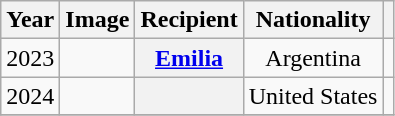<table class="wikitable plainrowheaders sortable" style="text-align:center">
<tr>
<th scope=col>Year</th>
<th scope=col class=unsortable>Image</th>
<th scope=col>Recipient</th>
<th scope=col>Nationality</th>
<th scope=col class=unsortable></th>
</tr>
<tr>
<td>2023</td>
<td></td>
<th scope=row style="text-align:center;"><a href='#'>Emilia</a></th>
<td>Argentina</td>
<td></td>
</tr>
<tr>
<td>2024</td>
<td></td>
<th scope=row style="text-align:center;"></th>
<td>United States</td>
<td></td>
</tr>
<tr>
</tr>
</table>
